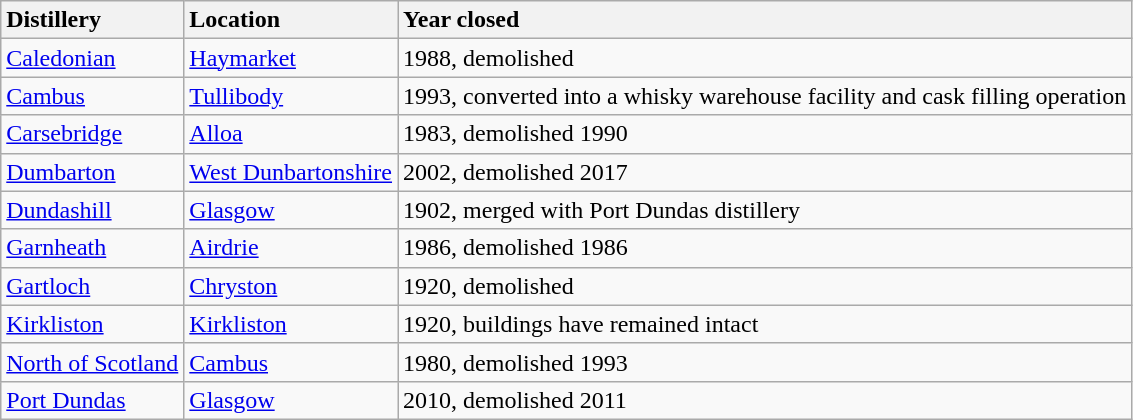<table class="sortable wikitable">
<tr>
<th style="text-align:left">Distillery</th>
<th style="text-align:left">Location</th>
<th style="text-align:left">Year closed</th>
</tr>
<tr>
<td><a href='#'>Caledonian</a></td>
<td><a href='#'>Haymarket</a></td>
<td>1988, demolished</td>
</tr>
<tr>
<td><a href='#'>Cambus</a></td>
<td><a href='#'>Tullibody</a></td>
<td>1993, converted into a whisky warehouse facility and cask filling operation</td>
</tr>
<tr>
<td><a href='#'>Carsebridge</a></td>
<td><a href='#'>Alloa</a></td>
<td>1983, demolished 1990</td>
</tr>
<tr>
<td><a href='#'>Dumbarton</a></td>
<td><a href='#'>West Dunbartonshire</a></td>
<td>2002, demolished 2017</td>
</tr>
<tr>
<td><a href='#'>Dundashill</a></td>
<td><a href='#'>Glasgow</a></td>
<td>1902, merged with Port Dundas distillery</td>
</tr>
<tr>
<td><a href='#'>Garnheath</a></td>
<td><a href='#'>Airdrie</a></td>
<td>1986, demolished 1986</td>
</tr>
<tr>
<td><a href='#'>Gartloch</a></td>
<td><a href='#'>Chryston</a></td>
<td>1920, demolished</td>
</tr>
<tr>
<td><a href='#'>Kirkliston</a></td>
<td><a href='#'>Kirkliston</a></td>
<td>1920, buildings have remained intact</td>
</tr>
<tr>
<td><a href='#'>North of Scotland</a></td>
<td><a href='#'>Cambus</a></td>
<td>1980, demolished 1993</td>
</tr>
<tr>
<td><a href='#'>Port Dundas</a></td>
<td><a href='#'>Glasgow</a></td>
<td>2010, demolished 2011</td>
</tr>
</table>
